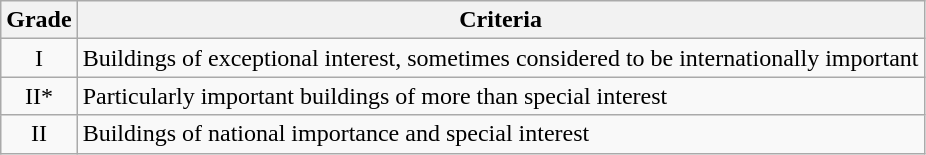<table class="wikitable">
<tr>
<th>Grade</th>
<th>Criteria</th>
</tr>
<tr>
<td align="center" >I</td>
<td>Buildings of exceptional interest, sometimes considered to be internationally important</td>
</tr>
<tr>
<td align="center" >II*</td>
<td>Particularly important buildings of more than special interest</td>
</tr>
<tr>
<td align="center" >II</td>
<td>Buildings of national importance and special interest</td>
</tr>
</table>
